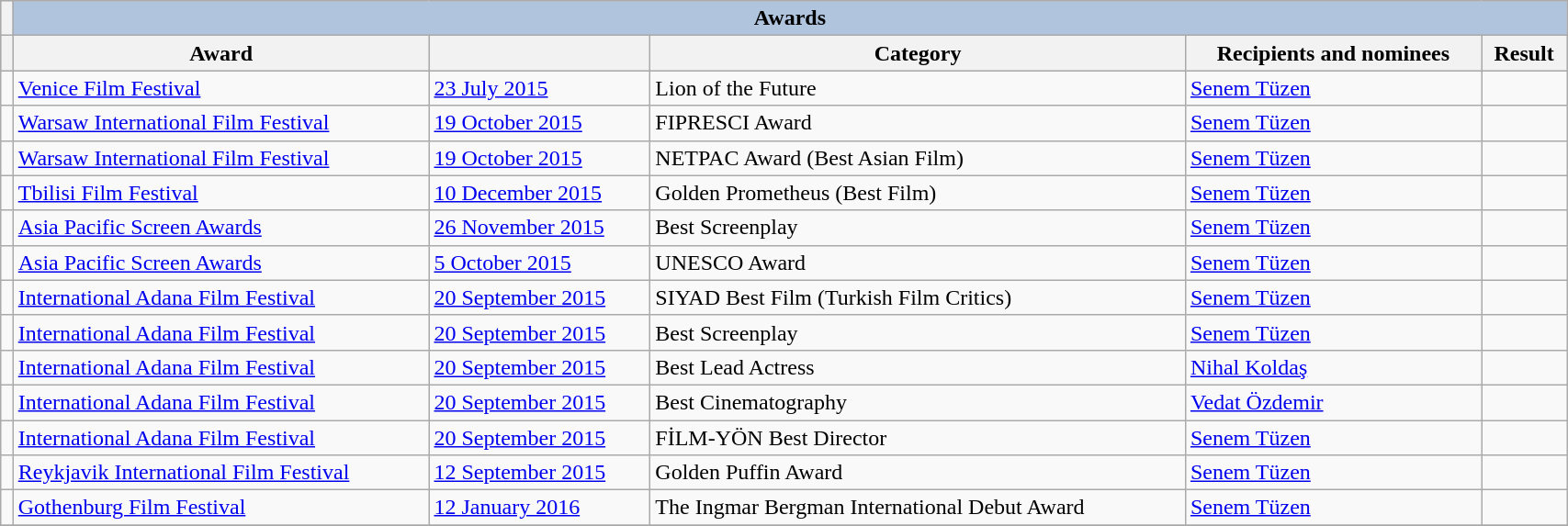<table class="wikitable" width="90%">
<tr style="background:#ccc; text-align:center;">
<th></th>
<th colspan="5" style="background: LightSteelBlue;">Awards</th>
</tr>
<tr style="background:#ccc; text-align:center;">
<th></th>
<th>Award</th>
<th></th>
<th>Category</th>
<th>Recipients and nominees</th>
<th>Result</th>
</tr>
<tr>
<td></td>
<td rowspan="1"><a href='#'>Venice Film Festival</a></td>
<td rowspan="1"><a href='#'>23 July 2015</a></td>
<td>Lion of the Future</td>
<td><a href='#'>Senem Tüzen</a></td>
<td></td>
</tr>
<tr>
<td></td>
<td rowspan="1"><a href='#'>Warsaw International Film Festival</a></td>
<td rowspan="1"><a href='#'>19 October 2015</a></td>
<td>FIPRESCI Award</td>
<td><a href='#'>Senem Tüzen</a></td>
<td></td>
</tr>
<tr>
<td></td>
<td rowspan="1"><a href='#'>Warsaw International Film Festival</a></td>
<td rowspan="1"><a href='#'>19 October 2015</a></td>
<td>NETPAC Award (Best Asian Film)</td>
<td><a href='#'>Senem Tüzen</a></td>
<td></td>
</tr>
<tr>
<td></td>
<td rowspan="1"><a href='#'>Tbilisi Film Festival</a></td>
<td rowspan="1"><a href='#'>10 December 2015</a></td>
<td>Golden Prometheus (Best Film)</td>
<td><a href='#'>Senem Tüzen</a></td>
<td></td>
</tr>
<tr>
<td></td>
<td rowspan="1"><a href='#'>Asia Pacific Screen Awards</a></td>
<td rowspan="1"><a href='#'>26 November 2015</a></td>
<td>Best Screenplay</td>
<td><a href='#'>Senem Tüzen</a></td>
<td></td>
</tr>
<tr>
<td></td>
<td rowspan="1"><a href='#'>Asia Pacific Screen Awards</a></td>
<td rowspan="1"><a href='#'>5 October 2015</a></td>
<td>UNESCO Award</td>
<td><a href='#'>Senem Tüzen</a></td>
<td></td>
</tr>
<tr>
<td></td>
<td rowspan="1"><a href='#'>International Adana Film Festival</a></td>
<td rowspan="1"><a href='#'>20 September 2015</a></td>
<td>SIYAD Best Film (Turkish Film Critics)</td>
<td><a href='#'>Senem Tüzen</a></td>
<td></td>
</tr>
<tr>
<td></td>
<td rowspan="1"><a href='#'>International Adana Film Festival</a></td>
<td rowspan="1"><a href='#'>20 September 2015</a></td>
<td>Best Screenplay</td>
<td><a href='#'>Senem Tüzen</a></td>
<td></td>
</tr>
<tr>
<td></td>
<td rowspan="1"><a href='#'>International Adana Film Festival</a></td>
<td rowspan="1"><a href='#'>20 September 2015</a></td>
<td>Best Lead Actress</td>
<td><a href='#'>Nihal Koldaş</a></td>
<td></td>
</tr>
<tr>
<td></td>
<td rowspan="1"><a href='#'>International Adana Film Festival</a></td>
<td rowspan="1"><a href='#'>20 September 2015</a></td>
<td>Best Cinematography</td>
<td><a href='#'>Vedat Özdemir</a></td>
<td></td>
</tr>
<tr>
<td></td>
<td rowspan="1"><a href='#'>International Adana Film Festival</a></td>
<td rowspan="1"><a href='#'>20 September 2015</a></td>
<td>FİLM-YÖN Best Director</td>
<td><a href='#'>Senem Tüzen</a></td>
<td></td>
</tr>
<tr>
<td></td>
<td rowspan="1"><a href='#'>Reykjavik International Film Festival</a></td>
<td rowspan="1"><a href='#'>12 September 2015</a></td>
<td>Golden Puffin Award</td>
<td><a href='#'>Senem Tüzen</a></td>
<td></td>
</tr>
<tr>
<td></td>
<td rowspan="1"><a href='#'>Gothenburg Film Festival</a></td>
<td rowspan="1"><a href='#'>12 January 2016</a></td>
<td>The Ingmar Bergman International Debut Award</td>
<td><a href='#'>Senem Tüzen</a></td>
<td></td>
</tr>
<tr>
</tr>
</table>
